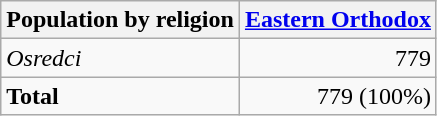<table class="wikitable sortable">
<tr>
<th>Population by religion</th>
<th><a href='#'>Eastern Orthodox</a></th>
</tr>
<tr>
<td><em>Osredci</em></td>
<td align="right">779</td>
</tr>
<tr>
<td><strong>Total</strong></td>
<td align="right">779 (100%)</td>
</tr>
</table>
